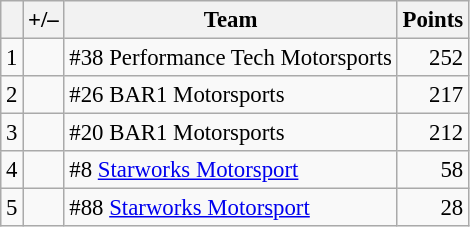<table class="wikitable" style="font-size: 95%;">
<tr>
<th scope="col"></th>
<th scope="col">+/–</th>
<th scope="col">Team</th>
<th scope="col">Points</th>
</tr>
<tr>
<td align=center>1</td>
<td align="left"></td>
<td> #38 Performance Tech Motorsports</td>
<td align=right>252</td>
</tr>
<tr>
<td align=center>2</td>
<td align="left"></td>
<td> #26 BAR1 Motorsports</td>
<td align=right>217</td>
</tr>
<tr>
<td align=center>3</td>
<td align="left"></td>
<td> #20 BAR1 Motorsports</td>
<td align=right>212</td>
</tr>
<tr>
<td align=center>4</td>
<td align="left"></td>
<td> #8 <a href='#'>Starworks Motorsport</a></td>
<td align=right>58</td>
</tr>
<tr>
<td align=center>5</td>
<td align="left"></td>
<td> #88 <a href='#'>Starworks Motorsport</a></td>
<td align=right>28</td>
</tr>
</table>
